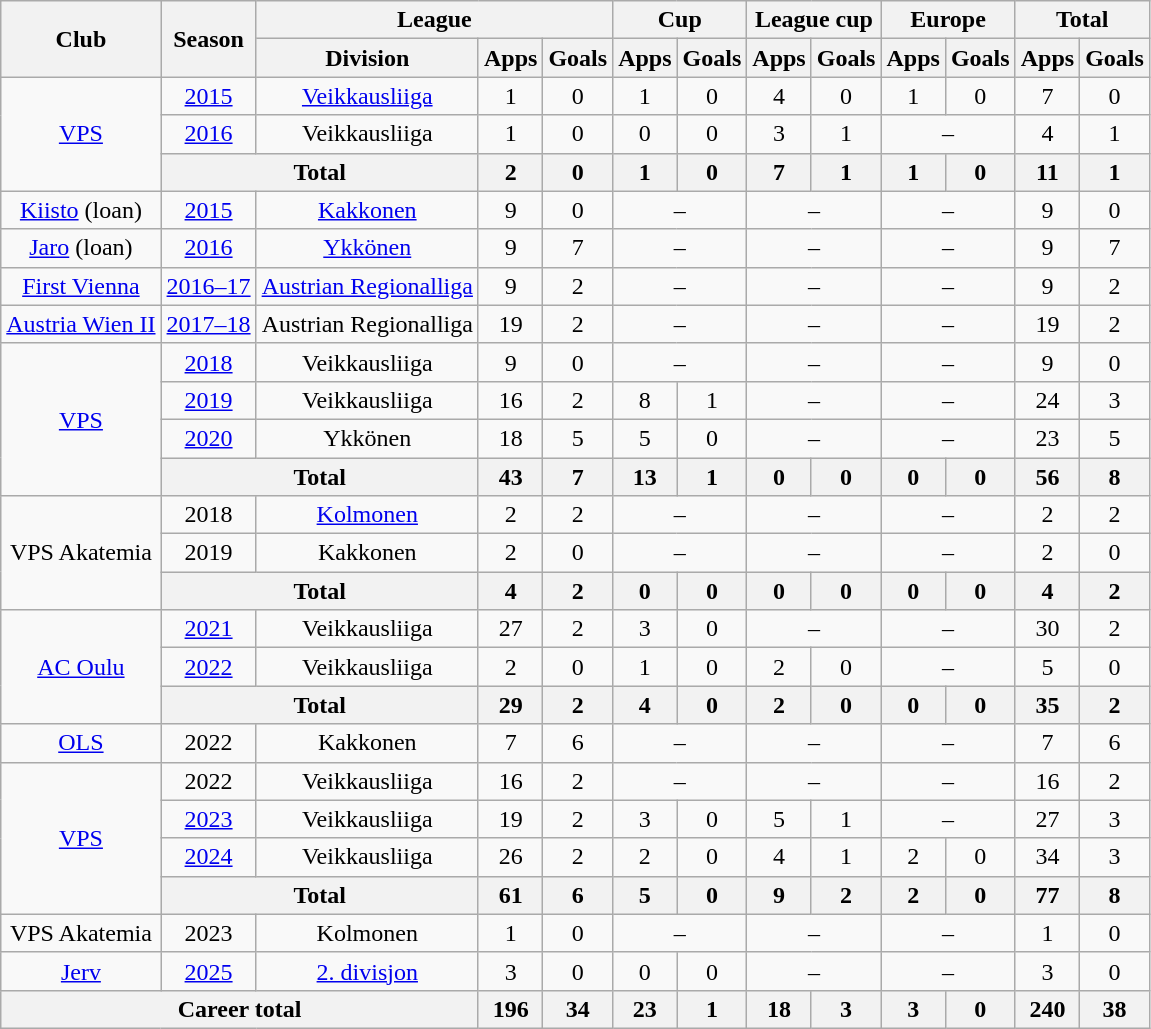<table class="wikitable" style="text-align:center">
<tr>
<th rowspan="2">Club</th>
<th rowspan="2">Season</th>
<th colspan="3">League</th>
<th colspan="2">Cup</th>
<th colspan="2">League cup</th>
<th colspan="2">Europe</th>
<th colspan="2">Total</th>
</tr>
<tr>
<th>Division</th>
<th>Apps</th>
<th>Goals</th>
<th>Apps</th>
<th>Goals</th>
<th>Apps</th>
<th>Goals</th>
<th>Apps</th>
<th>Goals</th>
<th>Apps</th>
<th>Goals</th>
</tr>
<tr>
<td rowspan=3><a href='#'>VPS</a></td>
<td><a href='#'>2015</a></td>
<td><a href='#'>Veikkausliiga</a></td>
<td>1</td>
<td>0</td>
<td>1</td>
<td>0</td>
<td>4</td>
<td>0</td>
<td>1</td>
<td>0</td>
<td>7</td>
<td>0</td>
</tr>
<tr>
<td><a href='#'>2016</a></td>
<td>Veikkausliiga</td>
<td>1</td>
<td>0</td>
<td>0</td>
<td>0</td>
<td>3</td>
<td>1</td>
<td colspan=2>–</td>
<td>4</td>
<td>1</td>
</tr>
<tr>
<th colspan=2>Total</th>
<th>2</th>
<th>0</th>
<th>1</th>
<th>0</th>
<th>7</th>
<th>1</th>
<th>1</th>
<th>0</th>
<th>11</th>
<th>1</th>
</tr>
<tr>
<td><a href='#'>Kiisto</a> (loan)</td>
<td><a href='#'>2015</a></td>
<td><a href='#'>Kakkonen</a></td>
<td>9</td>
<td>0</td>
<td colspan=2>–</td>
<td colspan=2>–</td>
<td colspan=2>–</td>
<td>9</td>
<td>0</td>
</tr>
<tr>
<td><a href='#'>Jaro</a> (loan)</td>
<td><a href='#'>2016</a></td>
<td><a href='#'>Ykkönen</a></td>
<td>9</td>
<td>7</td>
<td colspan=2>–</td>
<td colspan=2>–</td>
<td colspan=2>–</td>
<td>9</td>
<td>7</td>
</tr>
<tr>
<td><a href='#'>First Vienna</a></td>
<td><a href='#'>2016–17</a></td>
<td><a href='#'>Austrian Regionalliga</a></td>
<td>9</td>
<td>2</td>
<td colspan=2>–</td>
<td colspan=2>–</td>
<td colspan=2>–</td>
<td>9</td>
<td>2</td>
</tr>
<tr>
<td><a href='#'>Austria Wien II</a></td>
<td><a href='#'>2017–18</a></td>
<td>Austrian Regionalliga</td>
<td>19</td>
<td>2</td>
<td colspan=2>–</td>
<td colspan=2>–</td>
<td colspan=2>–</td>
<td>19</td>
<td>2</td>
</tr>
<tr>
<td rowspan=4><a href='#'>VPS</a></td>
<td><a href='#'>2018</a></td>
<td>Veikkausliiga</td>
<td>9</td>
<td>0</td>
<td colspan=2>–</td>
<td colspan=2>–</td>
<td colspan=2>–</td>
<td>9</td>
<td>0</td>
</tr>
<tr>
<td><a href='#'>2019</a></td>
<td>Veikkausliiga</td>
<td>16</td>
<td>2</td>
<td>8</td>
<td>1</td>
<td colspan=2>–</td>
<td colspan=2>–</td>
<td>24</td>
<td>3</td>
</tr>
<tr>
<td><a href='#'>2020</a></td>
<td>Ykkönen</td>
<td>18</td>
<td>5</td>
<td>5</td>
<td>0</td>
<td colspan=2>–</td>
<td colspan=2>–</td>
<td>23</td>
<td>5</td>
</tr>
<tr>
<th colspan=2>Total</th>
<th>43</th>
<th>7</th>
<th>13</th>
<th>1</th>
<th>0</th>
<th>0</th>
<th>0</th>
<th>0</th>
<th>56</th>
<th>8</th>
</tr>
<tr>
<td rowspan=3>VPS Akatemia</td>
<td>2018</td>
<td><a href='#'>Kolmonen</a></td>
<td>2</td>
<td>2</td>
<td colspan=2>–</td>
<td colspan=2>–</td>
<td colspan=2>–</td>
<td>2</td>
<td>2</td>
</tr>
<tr>
<td>2019</td>
<td>Kakkonen</td>
<td>2</td>
<td>0</td>
<td colspan=2>–</td>
<td colspan=2>–</td>
<td colspan=2>–</td>
<td>2</td>
<td>0</td>
</tr>
<tr>
<th colspan=2>Total</th>
<th>4</th>
<th>2</th>
<th>0</th>
<th>0</th>
<th>0</th>
<th>0</th>
<th>0</th>
<th>0</th>
<th>4</th>
<th>2</th>
</tr>
<tr>
<td rowspan=3><a href='#'>AC Oulu</a></td>
<td><a href='#'>2021</a></td>
<td>Veikkausliiga</td>
<td>27</td>
<td>2</td>
<td>3</td>
<td>0</td>
<td colspan=2>–</td>
<td colspan=2>–</td>
<td>30</td>
<td>2</td>
</tr>
<tr>
<td><a href='#'>2022</a></td>
<td>Veikkausliiga</td>
<td>2</td>
<td>0</td>
<td>1</td>
<td>0</td>
<td>2</td>
<td>0</td>
<td colspan=2>–</td>
<td>5</td>
<td>0</td>
</tr>
<tr>
<th colspan=2>Total</th>
<th>29</th>
<th>2</th>
<th>4</th>
<th>0</th>
<th>2</th>
<th>0</th>
<th>0</th>
<th>0</th>
<th>35</th>
<th>2</th>
</tr>
<tr>
<td><a href='#'>OLS</a></td>
<td>2022</td>
<td>Kakkonen</td>
<td>7</td>
<td>6</td>
<td colspan=2>–</td>
<td colspan=2>–</td>
<td colspan=2>–</td>
<td>7</td>
<td>6</td>
</tr>
<tr>
<td rowspan=4><a href='#'>VPS</a></td>
<td>2022</td>
<td>Veikkausliiga</td>
<td>16</td>
<td>2</td>
<td colspan=2>–</td>
<td colspan=2>–</td>
<td colspan=2>–</td>
<td>16</td>
<td>2</td>
</tr>
<tr>
<td><a href='#'>2023</a></td>
<td>Veikkausliiga</td>
<td>19</td>
<td>2</td>
<td>3</td>
<td>0</td>
<td>5</td>
<td>1</td>
<td colspan=2>–</td>
<td>27</td>
<td>3</td>
</tr>
<tr>
<td><a href='#'>2024</a></td>
<td>Veikkausliiga</td>
<td>26</td>
<td>2</td>
<td>2</td>
<td>0</td>
<td>4</td>
<td>1</td>
<td>2</td>
<td>0</td>
<td>34</td>
<td>3</td>
</tr>
<tr>
<th colspan=2>Total</th>
<th>61</th>
<th>6</th>
<th>5</th>
<th>0</th>
<th>9</th>
<th>2</th>
<th>2</th>
<th>0</th>
<th>77</th>
<th>8</th>
</tr>
<tr>
<td>VPS Akatemia</td>
<td>2023</td>
<td>Kolmonen</td>
<td>1</td>
<td>0</td>
<td colspan=2>–</td>
<td colspan=2>–</td>
<td colspan=2>–</td>
<td>1</td>
<td>0</td>
</tr>
<tr>
<td><a href='#'>Jerv</a></td>
<td><a href='#'>2025</a></td>
<td><a href='#'>2. divisjon</a></td>
<td>3</td>
<td>0</td>
<td>0</td>
<td>0</td>
<td colspan=2>–</td>
<td colspan=2>–</td>
<td>3</td>
<td>0</td>
</tr>
<tr>
<th colspan="3">Career total</th>
<th>196</th>
<th>34</th>
<th>23</th>
<th>1</th>
<th>18</th>
<th>3</th>
<th>3</th>
<th>0</th>
<th>240</th>
<th>38</th>
</tr>
</table>
